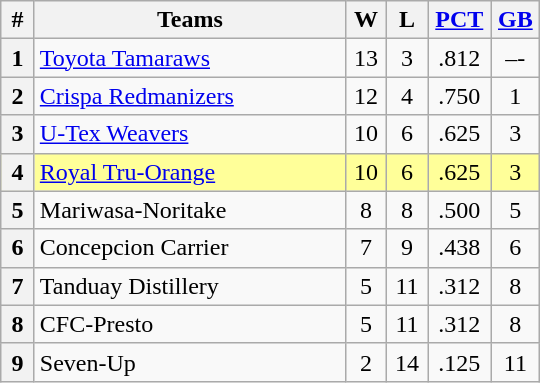<table class="wikitable" style="text-align:center;">
<tr>
<th width=15>#</th>
<th width=200>Teams</th>
<th width=20>W</th>
<th width=20>L</th>
<th width=35><a href='#'>PCT</a></th>
<th width=25><a href='#'>GB</a></th>
</tr>
<tr bgcolor=>
<th>1</th>
<td align=left><a href='#'>Toyota Tamaraws</a></td>
<td>13</td>
<td>3</td>
<td>.812</td>
<td>–-</td>
</tr>
<tr bgcolor=>
<th>2</th>
<td align=left><a href='#'>Crispa Redmanizers</a></td>
<td>12</td>
<td>4</td>
<td>.750</td>
<td>1</td>
</tr>
<tr bgcolor=>
<th>3</th>
<td align=left><a href='#'>U-Tex Weavers</a></td>
<td>10</td>
<td>6</td>
<td>.625</td>
<td>3</td>
</tr>
<tr bgcolor=#FFFF99>
<th>4</th>
<td align=left><a href='#'>Royal Tru-Orange</a></td>
<td>10</td>
<td>6</td>
<td>.625</td>
<td>3</td>
</tr>
<tr bgcolor=>
<th>5</th>
<td align=left>Mariwasa-Noritake</td>
<td>8</td>
<td>8</td>
<td>.500</td>
<td>5</td>
</tr>
<tr bgcolor=>
<th>6</th>
<td align=left>Concepcion Carrier</td>
<td>7</td>
<td>9</td>
<td>.438</td>
<td>6</td>
</tr>
<tr bgcolor=>
<th>7</th>
<td align=left>Tanduay Distillery</td>
<td>5</td>
<td>11</td>
<td>.312</td>
<td>8</td>
</tr>
<tr bgcolor=>
<th>8</th>
<td align=left>CFC-Presto</td>
<td>5</td>
<td>11</td>
<td>.312</td>
<td>8</td>
</tr>
<tr bgcolor=>
<th>9</th>
<td align=left>Seven-Up</td>
<td>2</td>
<td>14</td>
<td>.125</td>
<td>11</td>
</tr>
</table>
